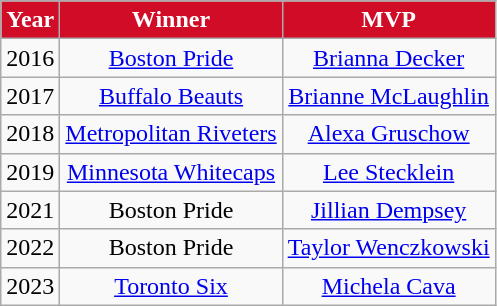<table class="wikitable" style="text-align:center">
<tr style="background:#D00C27; color:#fff;">
<td><strong>Year</strong></td>
<td><strong>Winner</strong></td>
<td><strong>MVP</strong></td>
</tr>
<tr>
<td>2016</td>
<td><a href='#'>Boston Pride</a></td>
<td><a href='#'>Brianna Decker</a></td>
</tr>
<tr>
<td>2017</td>
<td><a href='#'>Buffalo Beauts</a></td>
<td><a href='#'>Brianne McLaughlin</a></td>
</tr>
<tr>
<td>2018</td>
<td><a href='#'>Metropolitan Riveters</a></td>
<td><a href='#'>Alexa Gruschow</a></td>
</tr>
<tr>
<td>2019</td>
<td><a href='#'>Minnesota Whitecaps</a></td>
<td><a href='#'>Lee Stecklein</a></td>
</tr>
<tr>
<td>2021</td>
<td>Boston Pride</td>
<td><a href='#'>Jillian Dempsey</a></td>
</tr>
<tr>
<td>2022</td>
<td>Boston Pride</td>
<td><a href='#'>Taylor Wenczkowski</a></td>
</tr>
<tr>
<td>2023</td>
<td><a href='#'>Toronto Six</a></td>
<td><a href='#'>Michela Cava</a></td>
</tr>
</table>
